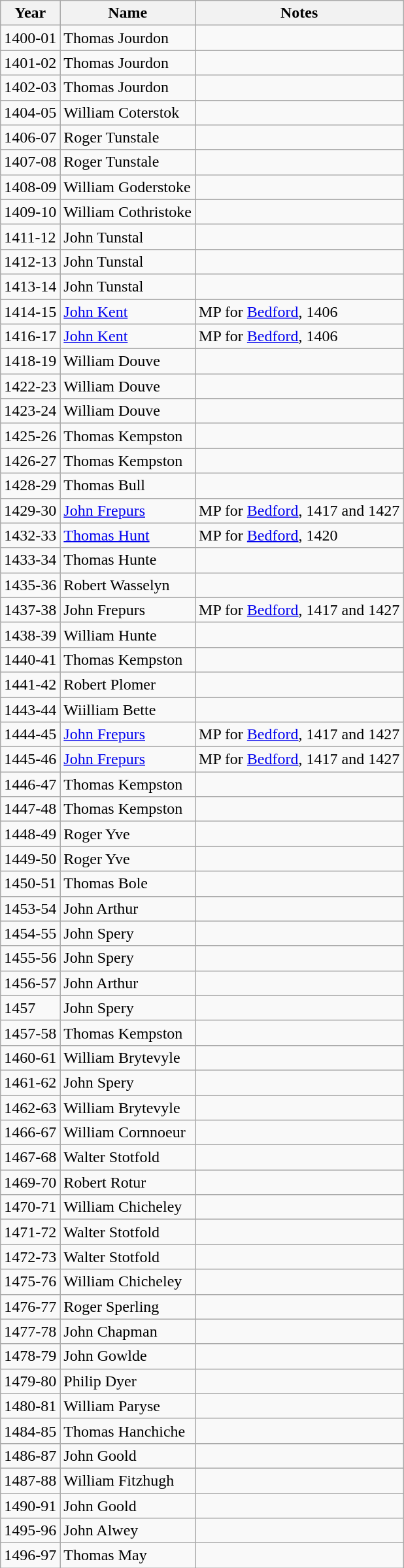<table class="wikitable">
<tr>
<th><strong>Year</strong></th>
<th><strong>Name</strong></th>
<th><strong>Notes</strong></th>
</tr>
<tr>
<td>1400-01</td>
<td>Thomas Jourdon</td>
<td></td>
</tr>
<tr>
<td>1401-02</td>
<td>Thomas Jourdon</td>
<td></td>
</tr>
<tr>
<td>1402-03</td>
<td>Thomas Jourdon</td>
<td></td>
</tr>
<tr>
<td>1404-05</td>
<td>William Coterstok</td>
<td></td>
</tr>
<tr>
<td>1406-07</td>
<td>Roger Tunstale</td>
<td></td>
</tr>
<tr>
<td>1407-08</td>
<td>Roger Tunstale</td>
<td></td>
</tr>
<tr>
<td>1408-09</td>
<td>William Goderstoke</td>
<td></td>
</tr>
<tr>
<td>1409-10</td>
<td>William Cothristoke</td>
<td></td>
</tr>
<tr>
<td>1411-12</td>
<td>John Tunstal</td>
<td></td>
</tr>
<tr>
<td>1412-13</td>
<td>John Tunstal</td>
<td></td>
</tr>
<tr>
<td>1413-14</td>
<td>John Tunstal</td>
<td></td>
</tr>
<tr>
<td>1414-15</td>
<td><a href='#'>John Kent</a></td>
<td>MP for <a href='#'>Bedford</a>, 1406</td>
</tr>
<tr>
<td>1416-17</td>
<td><a href='#'>John Kent</a></td>
<td>MP for <a href='#'>Bedford</a>, 1406</td>
</tr>
<tr>
<td>1418-19</td>
<td>William Douve</td>
<td></td>
</tr>
<tr>
<td>1422-23</td>
<td>William Douve</td>
<td></td>
</tr>
<tr>
<td>1423-24</td>
<td>William Douve</td>
<td></td>
</tr>
<tr>
<td>1425-26</td>
<td>Thomas Kempston</td>
<td></td>
</tr>
<tr>
<td>1426-27</td>
<td>Thomas Kempston</td>
<td></td>
</tr>
<tr>
<td>1428-29</td>
<td>Thomas Bull</td>
<td></td>
</tr>
<tr>
<td>1429-30</td>
<td><a href='#'>John Frepurs</a></td>
<td>MP for <a href='#'>Bedford</a>, 1417 and 1427</td>
</tr>
<tr>
<td>1432-33</td>
<td><a href='#'>Thomas Hunt</a></td>
<td>MP for <a href='#'>Bedford</a>, 1420</td>
</tr>
<tr>
<td>1433-34</td>
<td>Thomas Hunte</td>
<td></td>
</tr>
<tr>
<td>1435-36</td>
<td>Robert Wasselyn</td>
<td></td>
</tr>
<tr>
<td>1437-38</td>
<td>John Frepurs</td>
<td>MP for <a href='#'>Bedford</a>, 1417 and 1427</td>
</tr>
<tr>
<td>1438-39</td>
<td>William Hunte</td>
<td></td>
</tr>
<tr>
<td>1440-41</td>
<td>Thomas Kempston</td>
<td></td>
</tr>
<tr>
<td>1441-42</td>
<td>Robert Plomer</td>
<td></td>
</tr>
<tr>
<td>1443-44</td>
<td>Wiilliam Bette</td>
<td></td>
</tr>
<tr>
<td>1444-45</td>
<td><a href='#'>John Frepurs</a></td>
<td>MP for <a href='#'>Bedford</a>, 1417 and 1427</td>
</tr>
<tr>
<td>1445-46</td>
<td><a href='#'>John Frepurs</a></td>
<td>MP for <a href='#'>Bedford</a>, 1417 and 1427</td>
</tr>
<tr>
<td>1446-47</td>
<td>Thomas Kempston</td>
<td></td>
</tr>
<tr>
<td>1447-48</td>
<td>Thomas Kempston</td>
<td></td>
</tr>
<tr>
<td>1448-49</td>
<td>Roger Yve</td>
<td></td>
</tr>
<tr>
<td>1449-50</td>
<td>Roger Yve</td>
<td></td>
</tr>
<tr>
<td>1450-51</td>
<td>Thomas Bole</td>
<td></td>
</tr>
<tr>
<td>1453-54</td>
<td>John Arthur</td>
<td></td>
</tr>
<tr>
<td>1454-55</td>
<td>John Spery</td>
<td></td>
</tr>
<tr>
<td>1455-56</td>
<td>John Spery</td>
<td></td>
</tr>
<tr>
<td>1456-57</td>
<td>John Arthur</td>
<td></td>
</tr>
<tr>
<td>1457</td>
<td>John Spery</td>
<td></td>
</tr>
<tr>
<td>1457-58</td>
<td>Thomas Kempston</td>
<td></td>
</tr>
<tr>
<td>1460-61</td>
<td>William Brytevyle</td>
<td></td>
</tr>
<tr>
<td>1461-62</td>
<td>John Spery</td>
<td></td>
</tr>
<tr>
<td>1462-63</td>
<td>William Brytevyle</td>
<td></td>
</tr>
<tr>
<td>1466-67</td>
<td>William Cornnoeur</td>
<td></td>
</tr>
<tr>
<td>1467-68</td>
<td>Walter Stotfold</td>
<td></td>
</tr>
<tr>
<td>1469-70</td>
<td>Robert Rotur</td>
<td></td>
</tr>
<tr>
<td>1470-71</td>
<td>William Chicheley</td>
<td></td>
</tr>
<tr>
<td>1471-72</td>
<td>Walter Stotfold</td>
<td></td>
</tr>
<tr>
<td>1472-73</td>
<td>Walter Stotfold</td>
<td></td>
</tr>
<tr>
<td>1475-76</td>
<td>William Chicheley</td>
<td></td>
</tr>
<tr>
<td>1476-77</td>
<td>Roger Sperling</td>
<td></td>
</tr>
<tr>
<td>1477-78</td>
<td>John Chapman</td>
<td></td>
</tr>
<tr>
<td>1478-79</td>
<td>John Gowlde</td>
<td></td>
</tr>
<tr>
<td>1479-80</td>
<td>Philip Dyer</td>
<td></td>
</tr>
<tr>
<td>1480-81</td>
<td>William Paryse</td>
<td></td>
</tr>
<tr>
<td>1484-85</td>
<td>Thomas Hanchiche</td>
<td></td>
</tr>
<tr>
<td>1486-87</td>
<td>John Goold</td>
<td></td>
</tr>
<tr>
<td>1487-88</td>
<td>William Fitzhugh</td>
<td></td>
</tr>
<tr>
<td>1490-91</td>
<td>John Goold</td>
<td></td>
</tr>
<tr>
<td>1495-96</td>
<td>John Alwey</td>
<td></td>
</tr>
<tr>
<td>1496-97</td>
<td>Thomas May</td>
<td></td>
</tr>
</table>
